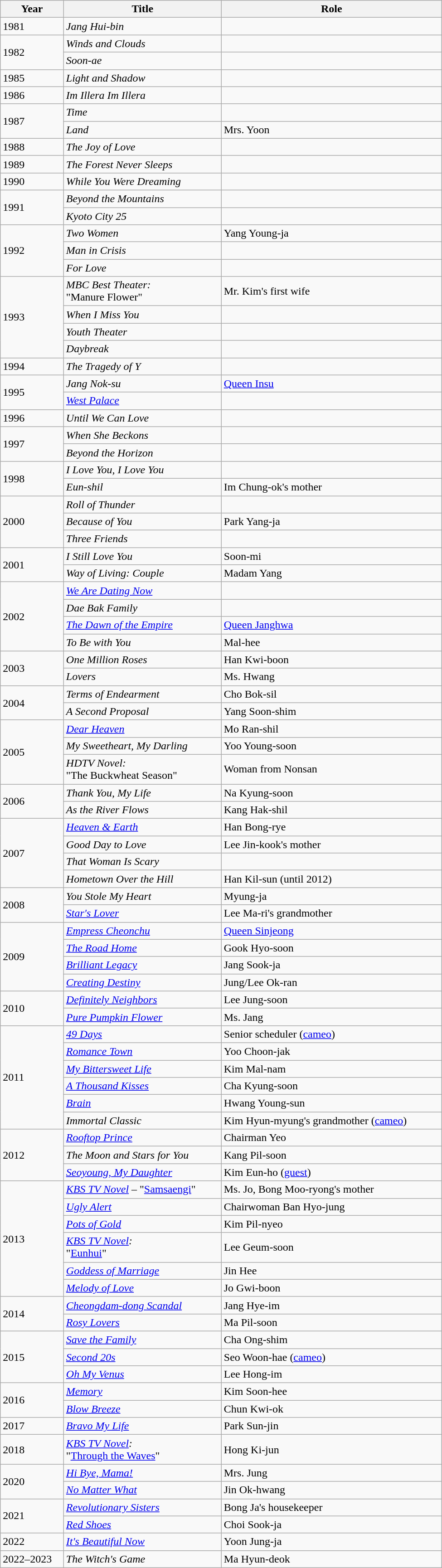<table class="wikitable" style="width:650px">
<tr>
<th>Year</th>
<th>Title</th>
<th>Role</th>
</tr>
<tr>
<td>1981</td>
<td><em>Jang Hui-bin</em></td>
<td></td>
</tr>
<tr>
<td rowspan=2>1982</td>
<td><em>Winds and Clouds</em></td>
<td></td>
</tr>
<tr>
<td><em>Soon-ae</em></td>
<td></td>
</tr>
<tr>
<td>1985</td>
<td><em>Light and Shadow</em></td>
<td></td>
</tr>
<tr>
<td>1986</td>
<td><em>Im Illera Im Illera</em></td>
<td></td>
</tr>
<tr>
<td rowspan=2>1987</td>
<td><em>Time</em></td>
<td></td>
</tr>
<tr>
<td><em>Land</em></td>
<td>Mrs. Yoon</td>
</tr>
<tr>
<td>1988</td>
<td><em>The Joy of Love</em></td>
<td></td>
</tr>
<tr>
<td>1989</td>
<td><em>The Forest Never Sleeps</em></td>
<td></td>
</tr>
<tr>
<td>1990</td>
<td><em>While You Were Dreaming</em></td>
<td></td>
</tr>
<tr>
<td rowspan=2>1991</td>
<td><em>Beyond the Mountains</em></td>
<td></td>
</tr>
<tr>
<td><em>Kyoto City 25</em></td>
<td></td>
</tr>
<tr>
<td rowspan=3>1992</td>
<td><em>Two Women</em></td>
<td>Yang Young-ja</td>
</tr>
<tr>
<td><em>Man in Crisis</em></td>
<td></td>
</tr>
<tr>
<td><em>For Love</em></td>
<td></td>
</tr>
<tr>
<td rowspan=4>1993</td>
<td><em>MBC Best Theater:</em><br>"Manure Flower"</td>
<td>Mr. Kim's first wife</td>
</tr>
<tr>
<td><em>When I Miss You</em></td>
<td></td>
</tr>
<tr>
<td><em>Youth Theater</em></td>
<td></td>
</tr>
<tr>
<td><em>Daybreak</em></td>
<td></td>
</tr>
<tr>
<td>1994</td>
<td><em>The Tragedy of Y</em></td>
<td></td>
</tr>
<tr>
<td rowspan=2>1995</td>
<td><em>Jang Nok-su</em></td>
<td><a href='#'>Queen Insu</a></td>
</tr>
<tr>
<td><em><a href='#'>West Palace</a></em></td>
<td></td>
</tr>
<tr>
<td>1996</td>
<td><em>Until We Can Love</em></td>
<td></td>
</tr>
<tr>
<td rowspan=2>1997</td>
<td><em>When She Beckons</em></td>
<td></td>
</tr>
<tr>
<td><em>Beyond the Horizon</em></td>
<td></td>
</tr>
<tr>
<td rowspan=2>1998</td>
<td><em>I Love You, I Love You</em></td>
<td></td>
</tr>
<tr>
<td><em>Eun-shil</em></td>
<td>Im Chung-ok's mother</td>
</tr>
<tr>
<td rowspan=3>2000</td>
<td><em>Roll of Thunder</em></td>
<td></td>
</tr>
<tr>
<td><em>Because of You</em></td>
<td>Park Yang-ja</td>
</tr>
<tr>
<td><em>Three Friends</em></td>
<td></td>
</tr>
<tr>
<td rowspan=2>2001</td>
<td><em>I Still Love You</em></td>
<td>Soon-mi</td>
</tr>
<tr>
<td><em>Way of Living: Couple</em></td>
<td>Madam Yang</td>
</tr>
<tr>
<td rowspan=4>2002</td>
<td><em><a href='#'>We Are Dating Now</a></em></td>
<td></td>
</tr>
<tr>
<td><em>Dae Bak Family</em></td>
<td></td>
</tr>
<tr>
<td><em><a href='#'>The Dawn of the Empire</a></em></td>
<td><a href='#'>Queen Janghwa</a></td>
</tr>
<tr>
<td><em>To Be with You</em></td>
<td>Mal-hee</td>
</tr>
<tr>
<td rowspan=2>2003</td>
<td><em>One Million Roses</em></td>
<td>Han Kwi-boon</td>
</tr>
<tr>
<td><em>Lovers</em></td>
<td>Ms. Hwang</td>
</tr>
<tr>
<td rowspan=2>2004</td>
<td><em>Terms of Endearment</em></td>
<td>Cho Bok-sil</td>
</tr>
<tr>
<td><em>A Second Proposal</em></td>
<td>Yang Soon-shim</td>
</tr>
<tr>
<td rowspan=3>2005</td>
<td><em><a href='#'>Dear Heaven</a></em></td>
<td>Mo Ran-shil</td>
</tr>
<tr>
<td><em>My Sweetheart, My Darling</em></td>
<td>Yoo Young-soon</td>
</tr>
<tr>
<td><em>HDTV Novel:</em><br>"The Buckwheat Season"</td>
<td>Woman from Nonsan</td>
</tr>
<tr>
<td rowspan=2>2006</td>
<td><em>Thank You, My Life</em></td>
<td>Na Kyung-soon</td>
</tr>
<tr>
<td><em>As the River Flows</em></td>
<td>Kang Hak-shil</td>
</tr>
<tr>
<td rowspan=4>2007</td>
<td><em><a href='#'>Heaven & Earth</a></em></td>
<td>Han Bong-rye</td>
</tr>
<tr>
<td><em>Good Day to Love</em></td>
<td>Lee Jin-kook's mother</td>
</tr>
<tr>
<td><em>That Woman Is Scary</em></td>
<td></td>
</tr>
<tr>
<td><em>Hometown Over the Hill</em></td>
<td>Han Kil-sun (until 2012)</td>
</tr>
<tr>
<td rowspan=2>2008</td>
<td><em>You Stole My Heart</em></td>
<td>Myung-ja</td>
</tr>
<tr>
<td><em><a href='#'>Star's Lover</a></em></td>
<td>Lee Ma-ri's grandmother</td>
</tr>
<tr>
<td rowspan=4>2009</td>
<td><em><a href='#'>Empress Cheonchu</a></em></td>
<td><a href='#'>Queen Sinjeong</a></td>
</tr>
<tr>
<td><em><a href='#'>The Road Home</a></em></td>
<td>Gook Hyo-soon</td>
</tr>
<tr>
<td><em><a href='#'>Brilliant Legacy</a></em></td>
<td>Jang Sook-ja</td>
</tr>
<tr>
<td><em><a href='#'>Creating Destiny</a></em></td>
<td>Jung/Lee Ok-ran</td>
</tr>
<tr>
<td rowspan=2>2010</td>
<td><em><a href='#'>Definitely Neighbors</a></em></td>
<td>Lee Jung-soon</td>
</tr>
<tr>
<td><em><a href='#'>Pure Pumpkin Flower</a></em></td>
<td>Ms. Jang</td>
</tr>
<tr>
<td rowspan=6>2011</td>
<td><em><a href='#'>49 Days</a></em></td>
<td>Senior scheduler (<a href='#'>cameo</a>)</td>
</tr>
<tr>
<td><em><a href='#'>Romance Town</a></em></td>
<td>Yoo Choon-jak</td>
</tr>
<tr>
<td><em><a href='#'>My Bittersweet Life</a></em></td>
<td>Kim Mal-nam</td>
</tr>
<tr>
<td><em><a href='#'>A Thousand Kisses</a></em></td>
<td>Cha Kyung-soon</td>
</tr>
<tr>
<td><em><a href='#'>Brain</a></em></td>
<td>Hwang Young-sun</td>
</tr>
<tr>
<td><em>Immortal Classic</em></td>
<td>Kim Hyun-myung's grandmother (<a href='#'>cameo</a>)</td>
</tr>
<tr>
<td rowspan=3>2012</td>
<td><em><a href='#'>Rooftop Prince</a></em></td>
<td>Chairman Yeo</td>
</tr>
<tr>
<td><em>The Moon and Stars for You</em></td>
<td>Kang Pil-soon</td>
</tr>
<tr>
<td><em><a href='#'>Seoyoung, My Daughter</a></em></td>
<td>Kim Eun-ho (<a href='#'>guest</a>)</td>
</tr>
<tr>
<td rowspan=6>2013</td>
<td><em><a href='#'>KBS TV Novel</a></em> – "<a href='#'>Samsaengi</a>"</td>
<td>Ms. Jo, Bong Moo-ryong's mother</td>
</tr>
<tr>
<td><em><a href='#'>Ugly Alert</a></em></td>
<td>Chairwoman Ban Hyo-jung</td>
</tr>
<tr>
<td><em><a href='#'>Pots of Gold</a></em></td>
<td>Kim Pil-nyeo</td>
</tr>
<tr>
<td><em><a href='#'>KBS TV Novel</a>:</em><br>"<a href='#'>Eunhui</a>"</td>
<td>Lee Geum-soon</td>
</tr>
<tr>
<td><em><a href='#'>Goddess of Marriage</a></em></td>
<td>Jin Hee</td>
</tr>
<tr>
<td><em><a href='#'>Melody of Love</a></em></td>
<td>Jo Gwi-boon</td>
</tr>
<tr>
<td rowspan=2>2014</td>
<td><em><a href='#'>Cheongdam-dong Scandal</a></em></td>
<td>Jang Hye-im</td>
</tr>
<tr>
<td><em><a href='#'>Rosy Lovers</a></em></td>
<td>Ma Pil-soon</td>
</tr>
<tr>
<td rowspan=3>2015</td>
<td><em><a href='#'>Save the Family</a></em></td>
<td>Cha Ong-shim</td>
</tr>
<tr>
<td><em><a href='#'>Second 20s</a></em></td>
<td>Seo Woon-hae (<a href='#'>cameo</a>)</td>
</tr>
<tr>
<td><em><a href='#'>Oh My Venus</a></em></td>
<td>Lee Hong-im</td>
</tr>
<tr>
<td rowspan=2>2016</td>
<td><em><a href='#'>Memory</a></em></td>
<td>Kim Soon-hee</td>
</tr>
<tr>
<td><em><a href='#'>Blow Breeze</a></em></td>
<td>Chun Kwi-ok</td>
</tr>
<tr>
<td>2017</td>
<td><em><a href='#'>Bravo My Life</a></em></td>
<td>Park Sun-jin</td>
</tr>
<tr>
<td>2018</td>
<td><em><a href='#'>KBS TV Novel</a>:</em><br>"<a href='#'>Through the Waves</a>"</td>
<td>Hong Ki-jun</td>
</tr>
<tr>
<td rowspan=2>2020</td>
<td><em><a href='#'>Hi Bye, Mama!</a></em></td>
<td>Mrs. Jung</td>
</tr>
<tr>
<td><em><a href='#'>No Matter What</a></em></td>
<td>Jin Ok-hwang</td>
</tr>
<tr>
<td rowspan=2>2021</td>
<td><em><a href='#'>Revolutionary Sisters</a></em></td>
<td>Bong Ja's housekeeper</td>
</tr>
<tr>
<td><em><a href='#'>Red Shoes</a></em></td>
<td>Choi Sook-ja</td>
</tr>
<tr>
<td>2022</td>
<td><em><a href='#'>It's Beautiful Now</a></em></td>
<td>Yoon Jung-ja</td>
</tr>
<tr>
<td>2022–2023</td>
<td><em>The Witch's Game</em></td>
<td>Ma Hyun-deok</td>
</tr>
</table>
